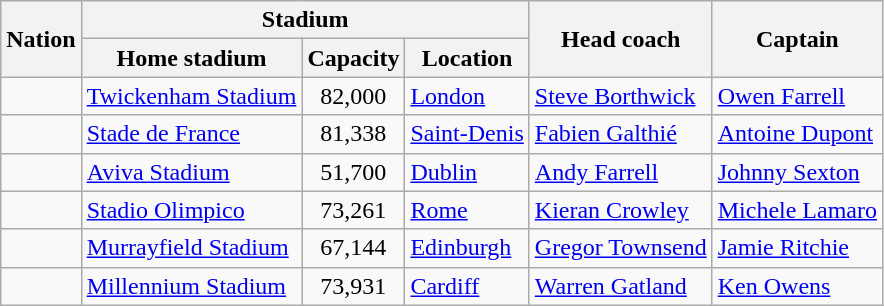<table class="wikitable">
<tr>
<th rowspan="2">Nation</th>
<th colspan="3">Stadium</th>
<th rowspan="2">Head coach</th>
<th rowspan="2">Captain</th>
</tr>
<tr>
<th>Home stadium</th>
<th>Capacity</th>
<th>Location</th>
</tr>
<tr>
<td></td>
<td><a href='#'>Twickenham Stadium</a></td>
<td align=center>82,000</td>
<td><a href='#'>London</a></td>
<td> <a href='#'>Steve Borthwick</a></td>
<td><a href='#'>Owen Farrell</a></td>
</tr>
<tr>
<td></td>
<td><a href='#'>Stade de France</a></td>
<td align=center>81,338</td>
<td><a href='#'>Saint-Denis</a></td>
<td> <a href='#'>Fabien Galthié</a></td>
<td><a href='#'>Antoine Dupont</a></td>
</tr>
<tr>
<td></td>
<td><a href='#'>Aviva Stadium</a></td>
<td align=center>51,700</td>
<td><a href='#'>Dublin</a></td>
<td> <a href='#'>Andy Farrell</a></td>
<td><a href='#'>Johnny Sexton</a></td>
</tr>
<tr>
<td></td>
<td><a href='#'>Stadio Olimpico</a></td>
<td align=center>73,261</td>
<td><a href='#'>Rome</a></td>
<td> <a href='#'>Kieran Crowley</a></td>
<td><a href='#'>Michele Lamaro</a></td>
</tr>
<tr>
<td></td>
<td><a href='#'>Murrayfield Stadium</a></td>
<td align=center>67,144</td>
<td><a href='#'>Edinburgh</a></td>
<td> <a href='#'>Gregor Townsend</a></td>
<td><a href='#'>Jamie Ritchie</a></td>
</tr>
<tr>
<td></td>
<td><a href='#'>Millennium Stadium</a></td>
<td align=center>73,931</td>
<td><a href='#'>Cardiff</a></td>
<td> <a href='#'>Warren Gatland</a></td>
<td><a href='#'>Ken Owens</a></td>
</tr>
</table>
